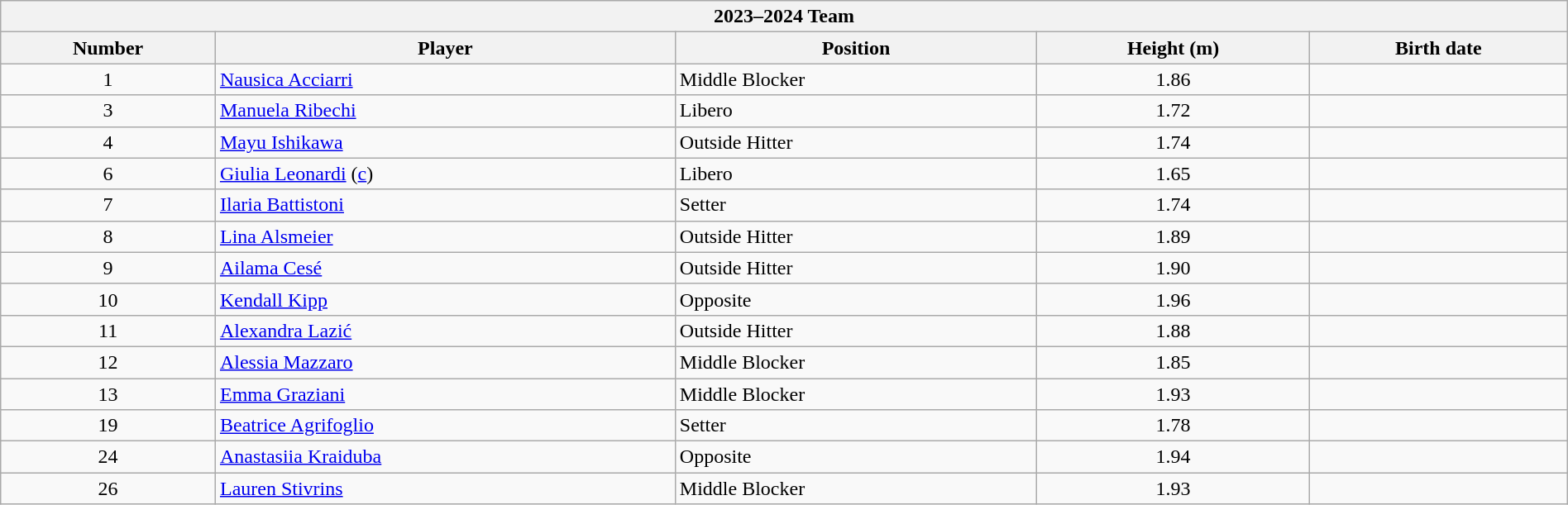<table class="wikitable collapsible collapsed" style="width:100%;">
<tr>
<th colspan=6><strong>2023–2024 Team</strong></th>
</tr>
<tr>
<th>Number</th>
<th>Player</th>
<th>Position</th>
<th>Height (m)</th>
<th>Birth date</th>
</tr>
<tr>
<td align=center>1</td>
<td> <a href='#'>Nausica Acciarri</a></td>
<td>Middle Blocker</td>
<td align=center>1.86</td>
<td></td>
</tr>
<tr>
<td align=center>3</td>
<td> <a href='#'>Manuela Ribechi</a></td>
<td>Libero</td>
<td align=center>1.72</td>
<td></td>
</tr>
<tr>
<td align=center>4</td>
<td> <a href='#'>Mayu Ishikawa</a></td>
<td>Outside Hitter</td>
<td align=center>1.74</td>
<td></td>
</tr>
<tr>
<td align=center>6</td>
<td> <a href='#'>Giulia Leonardi</a> (<a href='#'>c</a>)</td>
<td>Libero</td>
<td align=center>1.65</td>
<td></td>
</tr>
<tr>
<td align=center>7</td>
<td> <a href='#'>Ilaria Battistoni</a></td>
<td>Setter</td>
<td align=center>1.74</td>
<td></td>
</tr>
<tr>
<td align=center>8</td>
<td> <a href='#'>Lina Alsmeier</a></td>
<td>Outside Hitter</td>
<td align=center>1.89</td>
<td></td>
</tr>
<tr>
<td align=center>9</td>
<td> <a href='#'>Ailama Cesé</a></td>
<td>Outside Hitter</td>
<td align=center>1.90</td>
<td></td>
</tr>
<tr>
<td align=center>10</td>
<td> <a href='#'>Kendall Kipp</a></td>
<td>Opposite</td>
<td align=center>1.96</td>
<td></td>
</tr>
<tr>
<td align=center>11</td>
<td> <a href='#'>Alexandra Lazić</a></td>
<td>Outside Hitter</td>
<td align=center>1.88</td>
<td></td>
</tr>
<tr>
<td align=center>12</td>
<td> <a href='#'>Alessia Mazzaro</a></td>
<td>Middle Blocker</td>
<td align=center>1.85</td>
<td></td>
</tr>
<tr>
<td align=center>13</td>
<td> <a href='#'>Emma Graziani</a></td>
<td>Middle Blocker</td>
<td align=center>1.93</td>
<td></td>
</tr>
<tr>
<td align=center>19</td>
<td> <a href='#'>Beatrice Agrifoglio</a></td>
<td>Setter</td>
<td align=center>1.78</td>
<td></td>
</tr>
<tr>
<td align=center>24</td>
<td> <a href='#'>Anastasiia Kraiduba</a></td>
<td>Opposite</td>
<td align=center>1.94</td>
<td></td>
</tr>
<tr>
<td align=center>26</td>
<td> <a href='#'>Lauren Stivrins</a></td>
<td>Middle Blocker</td>
<td align=center>1.93</td>
<td></td>
</tr>
</table>
